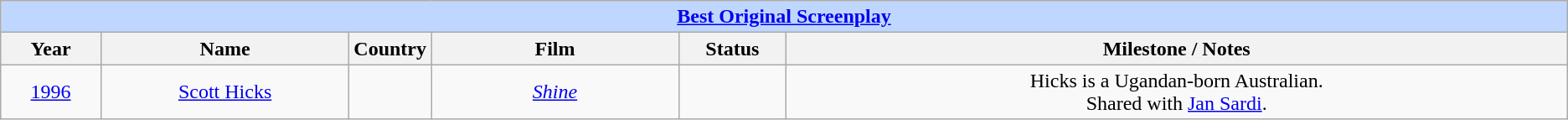<table class="wikitable" style="text-align: center">
<tr ---- bgcolor="#bfd7ff">
<td colspan=7 align=center><strong><a href='#'>Best Original Screenplay</a></strong></td>
</tr>
<tr ---- bgcolor="#ebf5ff">
<th width="75">Year</th>
<th width="200">Name</th>
<th>Country</th>
<th width="200">Film</th>
<th width="80">Status</th>
<th width="650">Milestone / Notes</th>
</tr>
<tr>
<td><a href='#'>1996</a></td>
<td><a href='#'>Scott Hicks</a></td>
<td style="text-align:center;"><br></td>
<td><em><a href='#'>Shine</a></em></td>
<td></td>
<td>Hicks is a Ugandan-born Australian.<br>Shared with <a href='#'>Jan Sardi</a>.</td>
</tr>
</table>
